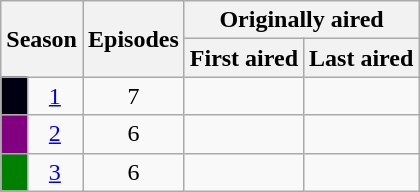<table class="wikitable plainrowheaders" style="text-align:center;">
<tr>
<th colspan="2" rowspan="2">Season</th>
<th rowspan="2">Episodes</th>
<th colspan="2">Originally aired</th>
</tr>
<tr>
<th>First aired</th>
<th>Last aired</th>
</tr>
<tr>
<td style="background:#001"></td>
<td><a href='#'>1</a></td>
<td>7</td>
<td></td>
<td></td>
</tr>
<tr>
<td style="background:#800080"></td>
<td><a href='#'>2</a></td>
<td>6</td>
<td></td>
<td></td>
</tr>
<tr>
<td style="background:#008000; color:#fff;"></td>
<td><a href='#'>3</a></td>
<td>6</td>
<td></td>
<td></td>
</tr>
</table>
